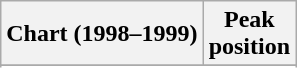<table class="wikitable sortable plainrowheaders">
<tr>
<th scope="col">Chart (1998–1999)</th>
<th scope="col">Peak<br>position</th>
</tr>
<tr>
</tr>
<tr>
</tr>
</table>
